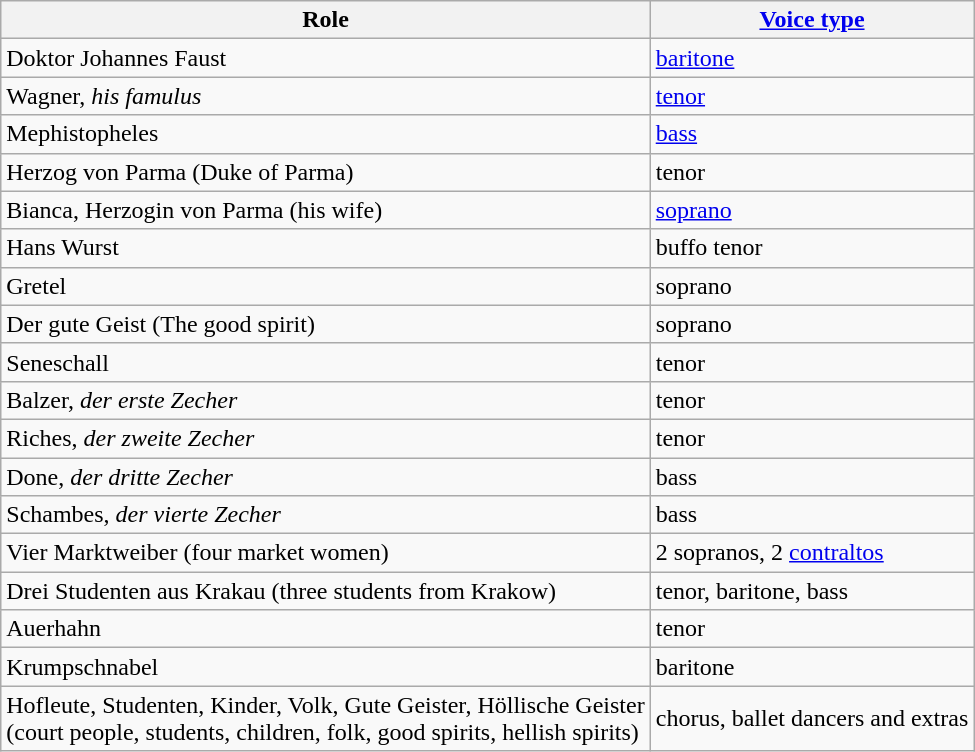<table class="wikitable">
<tr>
<th>Role</th>
<th><a href='#'>Voice type</a><br></th>
</tr>
<tr>
<td>Doktor Johannes Faust</td>
<td><a href='#'>baritone</a></td>
</tr>
<tr>
<td>Wagner, <em>his famulus</em></td>
<td><a href='#'>tenor</a></td>
</tr>
<tr>
<td>Mephistopheles</td>
<td><a href='#'>bass</a></td>
</tr>
<tr>
<td>Herzog von Parma (Duke of Parma)</td>
<td>tenor</td>
</tr>
<tr>
<td>Bianca, Herzogin von Parma (his wife)</td>
<td><a href='#'>soprano</a></td>
</tr>
<tr>
<td>Hans Wurst</td>
<td>buffo tenor</td>
</tr>
<tr>
<td>Gretel</td>
<td>soprano</td>
</tr>
<tr>
<td>Der gute Geist (The good spirit)</td>
<td>soprano</td>
</tr>
<tr>
<td>Seneschall</td>
<td>tenor</td>
</tr>
<tr>
<td>Balzer, <em>der erste Zecher</em></td>
<td>tenor</td>
</tr>
<tr>
<td>Riches, <em>der zweite Zecher</em></td>
<td>tenor</td>
</tr>
<tr>
<td>Done, <em>der dritte Zecher</em></td>
<td>bass</td>
</tr>
<tr>
<td>Schambes, <em>der vierte Zecher</em></td>
<td>bass</td>
</tr>
<tr>
<td>Vier Marktweiber (four market women)</td>
<td>2 sopranos, 2 <a href='#'>contraltos</a></td>
</tr>
<tr>
<td>Drei Studenten aus Krakau (three students from Krakow)</td>
<td>tenor, baritone, bass</td>
</tr>
<tr>
<td>Auerhahn</td>
<td>tenor</td>
</tr>
<tr>
<td>Krumpschnabel</td>
<td>baritone</td>
</tr>
<tr>
<td>Hofleute, Studenten, Kinder, Volk, Gute Geister, Höllische Geister<br> (court people, students, children, folk, good spirits, hellish spirits)</td>
<td>chorus, ballet dancers and extras</td>
</tr>
</table>
